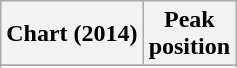<table class="wikitable sortable">
<tr>
<th>Chart (2014)</th>
<th>Peak<br>position</th>
</tr>
<tr>
</tr>
<tr>
</tr>
<tr>
</tr>
<tr>
</tr>
</table>
